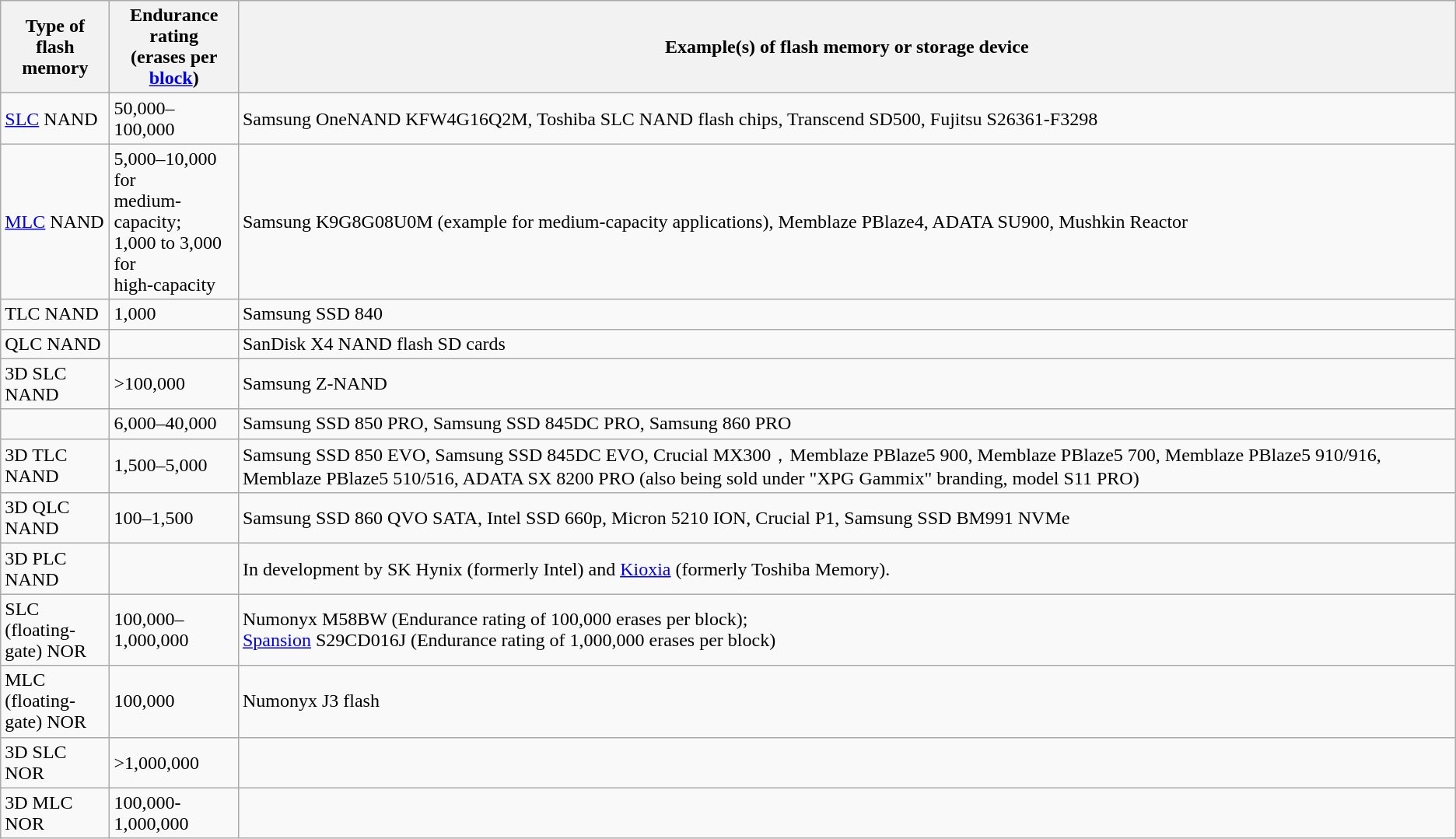<table class="wikitable sortable">
<tr>
<th>Type of flash<br>memory</th>
<th>Endurance rating<br>(erases per <a href='#'>block</a>)</th>
<th>Example(s) of flash memory or storage device</th>
</tr>
<tr>
<td><a href='#'>SLC</a> NAND</td>
<td>50,000–100,000</td>
<td>Samsung OneNAND KFW4G16Q2M, Toshiba SLC NAND flash chips, Transcend SD500, Fujitsu S26361-F3298</td>
</tr>
<tr>
<td><a href='#'>MLC</a> NAND</td>
<td>5,000–10,000 for<br>medium-capacity;<br>1,000 to 3,000 for<br>high-capacity</td>
<td>Samsung K9G8G08U0M (example for medium-capacity applications), Memblaze PBlaze4, ADATA SU900, Mushkin Reactor</td>
</tr>
<tr>
<td>TLC NAND</td>
<td>1,000</td>
<td>Samsung SSD 840</td>
</tr>
<tr>
<td>QLC NAND</td>
<td></td>
<td>SanDisk X4 NAND flash SD cards</td>
</tr>
<tr>
<td>3D SLC NAND</td>
<td>>100,000</td>
<td>Samsung Z-NAND</td>
</tr>
<tr>
<td></td>
<td>6,000–40,000</td>
<td>Samsung SSD 850 PRO, Samsung SSD 845DC PRO, Samsung 860 PRO</td>
</tr>
<tr>
<td>3D TLC NAND</td>
<td>1,500–5,000</td>
<td>Samsung SSD 850 EVO, Samsung SSD 845DC EVO, Crucial MX300，Memblaze PBlaze5 900, Memblaze PBlaze5 700, Memblaze PBlaze5 910/916, Memblaze PBlaze5 510/516, ADATA SX 8200 PRO (also being sold under "XPG Gammix" branding, model S11 PRO)</td>
</tr>
<tr>
<td>3D QLC NAND</td>
<td>100–1,500</td>
<td>Samsung SSD 860 QVO SATA, Intel SSD 660p, Micron 5210 ION, Crucial P1, Samsung SSD BM991 NVMe</td>
</tr>
<tr>
<td>3D PLC NAND</td>
<td></td>
<td>In development by SK Hynix (formerly Intel) and <a href='#'>Kioxia</a> (formerly Toshiba Memory).</td>
</tr>
<tr>
<td>SLC (floating-<br>gate) NOR</td>
<td>100,000–1,000,000</td>
<td>Numonyx M58BW (Endurance rating of 100,000 erases per block);<br><a href='#'>Spansion</a> S29CD016J (Endurance rating of 1,000,000 erases per block)</td>
</tr>
<tr>
<td>MLC (floating-<br>gate) NOR</td>
<td>100,000</td>
<td>Numonyx J3 flash</td>
</tr>
<tr>
<td>3D SLC NOR</td>
<td>>1,000,000</td>
<td></td>
</tr>
<tr>
<td>3D MLC NOR</td>
<td>100,000-1,000,000</td>
<td></td>
</tr>
</table>
